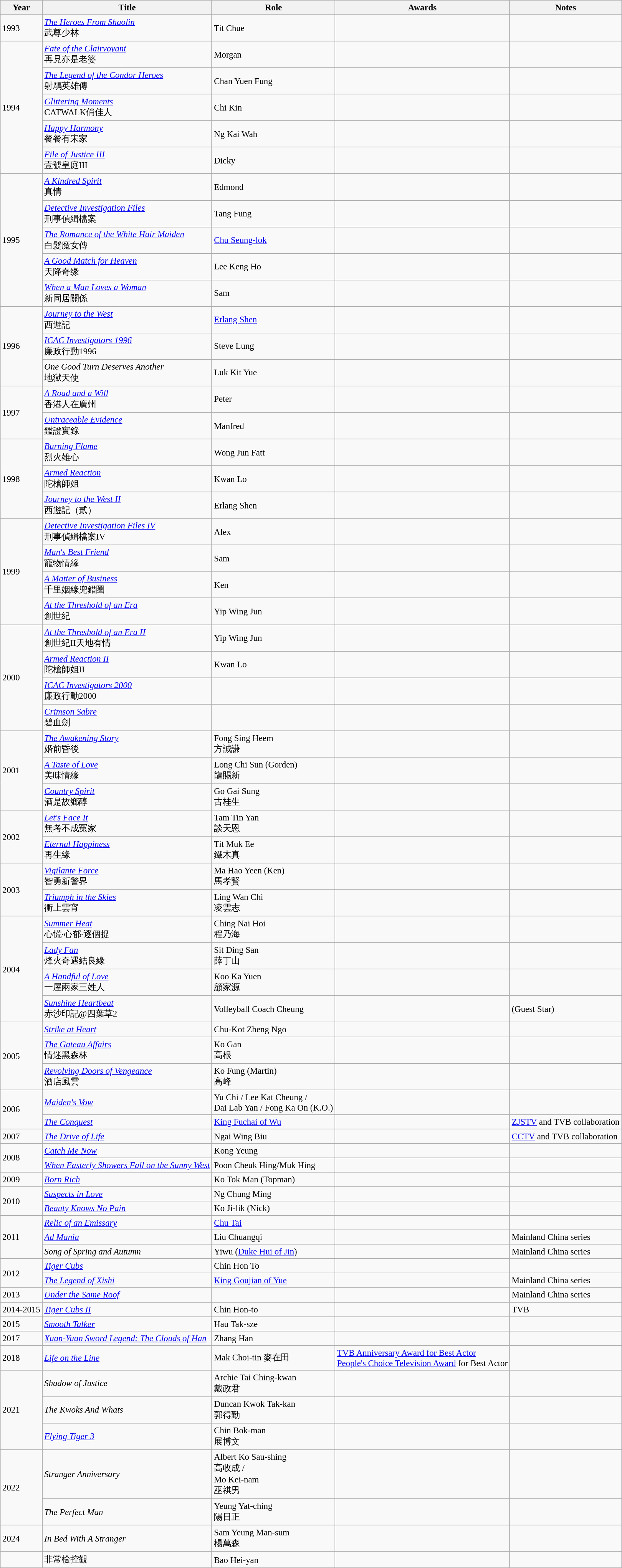<table class="wikitable" style="font-size: 95%;">
<tr>
<th>Year</th>
<th>Title</th>
<th>Role</th>
<th>Awards</th>
<th>Notes</th>
</tr>
<tr>
<td>1993</td>
<td><em><a href='#'>The Heroes From Shaolin</a></em><br>武尊少林</td>
<td>Tit Chue</td>
<td></td>
<td></td>
</tr>
<tr>
<td rowspan="5">1994</td>
<td><em><a href='#'>Fate of the Clairvoyant</a></em><br>再見亦是老婆</td>
<td>Morgan</td>
<td></td>
<td></td>
</tr>
<tr>
<td><em><a href='#'>The Legend of the Condor Heroes</a></em><br>射鵰英雄傳</td>
<td>Chan Yuen Fung</td>
<td></td>
<td></td>
</tr>
<tr>
<td><em><a href='#'>Glittering Moments</a></em><br>CATWALK俏佳人</td>
<td>Chi Kin</td>
<td></td>
<td></td>
</tr>
<tr>
<td><em><a href='#'>Happy Harmony</a></em><br>餐餐有宋家</td>
<td>Ng Kai Wah</td>
<td></td>
<td></td>
</tr>
<tr>
<td><em><a href='#'>File of Justice III</a></em><br>壹號皇庭III</td>
<td>Dicky</td>
<td></td>
<td></td>
</tr>
<tr>
<td rowspan="5">1995</td>
<td><em><a href='#'>A Kindred Spirit</a></em><br>真情</td>
<td>Edmond</td>
<td></td>
<td></td>
</tr>
<tr>
<td><em><a href='#'>Detective Investigation Files</a></em><br>刑事偵緝檔案</td>
<td>Tang Fung</td>
<td></td>
<td></td>
</tr>
<tr>
<td><em><a href='#'>The Romance of the White Hair Maiden</a></em><br>白髮魔女傳</td>
<td><a href='#'>Chu Seung-lok</a></td>
<td></td>
<td></td>
</tr>
<tr>
<td><em><a href='#'>A Good Match for Heaven</a></em><br>天降奇缘</td>
<td>Lee Keng Ho</td>
<td></td>
<td></td>
</tr>
<tr>
<td><em><a href='#'>When a Man Loves a Woman</a></em><br>新同居關係</td>
<td>Sam</td>
<td></td>
<td></td>
</tr>
<tr>
<td rowspan="3">1996</td>
<td><em><a href='#'>Journey to the West</a></em><br>西遊記</td>
<td><a href='#'>Erlang Shen</a></td>
<td></td>
<td></td>
</tr>
<tr>
<td><em><a href='#'>ICAC Investigators 1996</a></em><br>廉政行動1996</td>
<td>Steve Lung</td>
<td></td>
<td></td>
</tr>
<tr>
<td><em>One Good Turn Deserves Another</em><br>地獄天使</td>
<td>Luk Kit Yue</td>
<td></td>
<td></td>
</tr>
<tr>
<td rowspan="2">1997</td>
<td><em><a href='#'>A Road and a Will</a></em><br>香港人在廣州</td>
<td>Peter</td>
<td></td>
<td></td>
</tr>
<tr>
<td><em><a href='#'>Untraceable Evidence</a></em><br>鑑證實錄</td>
<td>Manfred</td>
<td></td>
<td></td>
</tr>
<tr>
<td rowspan="3">1998</td>
<td><em><a href='#'>Burning Flame</a></em><br>烈火雄心</td>
<td>Wong Jun Fatt</td>
<td></td>
<td></td>
</tr>
<tr>
<td><em><a href='#'>Armed Reaction</a></em><br>陀槍師姐</td>
<td>Kwan Lo</td>
<td></td>
<td></td>
</tr>
<tr>
<td><em><a href='#'>Journey to the West II</a></em><br>西遊記（貳）</td>
<td>Erlang Shen</td>
<td></td>
<td></td>
</tr>
<tr>
<td rowspan="4">1999</td>
<td><em><a href='#'>Detective Investigation Files IV</a></em><br>刑事偵緝檔案IV</td>
<td>Alex</td>
<td></td>
<td></td>
</tr>
<tr>
<td><em><a href='#'>Man's Best Friend</a></em><br>寵物情緣</td>
<td>Sam</td>
<td></td>
<td></td>
</tr>
<tr>
<td><em><a href='#'>A Matter of Business</a></em><br>千里姻緣兜錯圈</td>
<td>Ken</td>
<td></td>
<td></td>
</tr>
<tr>
<td><em><a href='#'>At the Threshold of an Era</a></em><br>創世紀</td>
<td>Yip Wing Jun</td>
<td></td>
<td></td>
</tr>
<tr>
<td rowspan="4">2000</td>
<td><em><a href='#'>At the Threshold of an Era II</a></em><br>創世紀II天地有情</td>
<td>Yip Wing Jun</td>
<td></td>
<td></td>
</tr>
<tr>
<td><em><a href='#'>Armed Reaction II</a></em><br>陀槍師姐II</td>
<td>Kwan Lo</td>
<td></td>
<td></td>
</tr>
<tr>
<td><em><a href='#'>ICAC Investigators 2000</a></em><br>廉政行動2000</td>
<td></td>
<td></td>
<td></td>
</tr>
<tr>
<td><em><a href='#'>Crimson Sabre</a></em><br>碧血劍</td>
<td></td>
<td></td>
<td></td>
</tr>
<tr>
<td rowspan="3">2001</td>
<td><em><a href='#'>The Awakening Story</a></em><br>婚前昏後</td>
<td>Fong Sing Heem <br>方誠謙</td>
<td></td>
<td></td>
</tr>
<tr>
<td><em><a href='#'>A Taste of Love</a></em><br>美味情緣</td>
<td>Long Chi Sun (Gorden) <br>龍賜新</td>
<td></td>
<td></td>
</tr>
<tr>
<td><em><a href='#'>Country Spirit</a></em><br>酒是故鄉醇</td>
<td>Go Gai Sung <br>古桂生</td>
<td></td>
<td></td>
</tr>
<tr>
<td rowspan="2">2002</td>
<td><em><a href='#'>Let's Face It</a></em><br>無考不成冤家</td>
<td>Tam Tin Yan <br>談天恩</td>
<td></td>
<td></td>
</tr>
<tr>
<td><em><a href='#'>Eternal Happiness</a></em> <br> 再生緣</td>
<td>Tit Muk Ee <br>鐵木真</td>
<td></td>
<td></td>
</tr>
<tr>
<td rowspan="2">2003</td>
<td><em><a href='#'>Vigilante Force</a></em><br>智勇新警界</td>
<td>Ma Hao Yeen (Ken) <br>馬孝賢</td>
<td></td>
<td></td>
</tr>
<tr>
<td><em><a href='#'>Triumph in the Skies</a></em><br>衝上雲宵</td>
<td>Ling Wan Chi <br> 凌雲志</td>
<td></td>
<td></td>
</tr>
<tr>
<td rowspan="4">2004</td>
<td><em><a href='#'>Summer Heat</a></em> <br>心慌·心郁·逐個捉</td>
<td>Ching Nai Hoi <br> 程乃海</td>
<td></td>
<td></td>
</tr>
<tr>
<td><em><a href='#'>Lady Fan</a></em> <br> 烽火奇遇結良緣</td>
<td>Sit Ding San <br>薛丁山</td>
<td></td>
<td></td>
</tr>
<tr>
<td><em><a href='#'>A Handful of Love</a></em> <br>一屋兩家三姓人</td>
<td>Koo Ka Yuen <br>顧家源</td>
<td></td>
<td></td>
</tr>
<tr>
<td><em><a href='#'>Sunshine Heartbeat</a></em> <br>赤沙印記@四葉草2</td>
<td>Volleyball Coach Cheung</td>
<td></td>
<td>(Guest Star)</td>
</tr>
<tr>
<td rowspan=3>2005</td>
<td><em><a href='#'>Strike at Heart</a></em></td>
<td>Chu-Kot Zheng Ngo</td>
<td></td>
<td></td>
</tr>
<tr>
<td><em><a href='#'>The Gateau Affairs</a></em> <br>情迷黑森林</td>
<td>Ko Gan <br> 高根</td>
<td></td>
<td></td>
</tr>
<tr>
<td><em><a href='#'>Revolving Doors of Vengeance</a></em> <br>酒店風雲</td>
<td>Ko Fung (Martin) <br>高峰</td>
<td></td>
<td></td>
</tr>
<tr>
<td rowspan="2">2006</td>
<td><em><a href='#'>Maiden's Vow</a></em></td>
<td>Yu Chi / Lee Kat Cheung /<br> Dai Lab Yan / Fong Ka On (K.O.)</td>
<td></td>
<td></td>
</tr>
<tr>
<td><em><a href='#'>The Conquest</a></em></td>
<td><a href='#'>King Fuchai of Wu</a></td>
<td></td>
<td><a href='#'>ZJSTV</a> and TVB collaboration</td>
</tr>
<tr>
<td>2007</td>
<td><em><a href='#'>The Drive of Life</a></em></td>
<td>Ngai Wing Biu</td>
<td></td>
<td><a href='#'>CCTV</a> and TVB collaboration</td>
</tr>
<tr>
<td rowspan="2">2008</td>
<td><em><a href='#'>Catch Me Now</a></em></td>
<td>Kong Yeung</td>
<td></td>
<td></td>
</tr>
<tr>
<td><em><a href='#'>When Easterly Showers Fall on the Sunny West</a></em></td>
<td>Poon Cheuk Hing/Muk Hing</td>
<td></td>
<td></td>
</tr>
<tr>
<td>2009</td>
<td><em><a href='#'>Born Rich</a></em></td>
<td>Ko Tok Man (Topman)</td>
<td></td>
<td></td>
</tr>
<tr>
<td rowspan=2>2010</td>
<td><em><a href='#'>Suspects in Love</a></em></td>
<td>Ng Chung Ming</td>
<td></td>
<td></td>
</tr>
<tr>
<td><em><a href='#'>Beauty Knows No Pain</a></em></td>
<td>Ko Ji-lik (Nick)</td>
<td></td>
<td></td>
</tr>
<tr>
<td rowspan=3>2011</td>
<td><em><a href='#'>Relic of an Emissary</a></em></td>
<td><a href='#'>Chu Tai</a></td>
<td></td>
<td></td>
</tr>
<tr>
<td><em><a href='#'>Ad Mania</a></em></td>
<td>Liu Chuangqi</td>
<td></td>
<td>Mainland China series</td>
</tr>
<tr>
<td><em>Song of Spring and Autumn</em></td>
<td>Yiwu (<a href='#'>Duke Hui of Jin</a>)</td>
<td></td>
<td>Mainland China series</td>
</tr>
<tr>
<td rowspan=2>2012</td>
<td><em><a href='#'>Tiger Cubs</a></em></td>
<td>Chin Hon To</td>
<td></td>
<td></td>
</tr>
<tr>
<td><em><a href='#'>The Legend of Xishi</a></em></td>
<td><a href='#'>King Goujian of Yue</a></td>
<td></td>
<td>Mainland China series</td>
</tr>
<tr>
<td>2013</td>
<td><em><a href='#'>Under the Same Roof</a></em></td>
<td></td>
<td></td>
<td>Mainland China series</td>
</tr>
<tr>
<td>2014-2015</td>
<td><em><a href='#'>Tiger Cubs II</a></em></td>
<td>Chin Hon-to</td>
<td></td>
<td>TVB</td>
</tr>
<tr>
<td>2015</td>
<td><em><a href='#'>Smooth Talker</a></em></td>
<td>Hau Tak-sze</td>
<td></td>
<td></td>
</tr>
<tr>
<td>2017</td>
<td><em><a href='#'>Xuan-Yuan Sword Legend: The Clouds of Han</a></em></td>
<td>Zhang Han</td>
<td></td>
<td></td>
</tr>
<tr>
<td>2018</td>
<td><em><a href='#'>Life on the Line</a></em></td>
<td>Mak Choi-tin 麥在田</td>
<td><a href='#'>TVB Anniversary Award for Best Actor</a> <br> <a href='#'>People's Choice Television Award</a> for Best Actor</td>
<td></td>
</tr>
<tr>
<td rowspan=3>2021</td>
<td><em>Shadow of Justice</em></td>
<td>Archie Tai Ching-kwan <br>戴政君</td>
<td></td>
<td></td>
</tr>
<tr>
<td><em>The Kwoks And Whats</em></td>
<td>Duncan Kwok Tak-kan <br>郭得勤</td>
<td></td>
<td></td>
</tr>
<tr>
<td><em><a href='#'>Flying Tiger 3</a></em></td>
<td>Chin Bok-man <br>展博文</td>
<td></td>
<td></td>
</tr>
<tr>
<td rowspan=2>2022</td>
<td><em>Stranger Anniversary</em></td>
<td>Albert Ko Sau-shing <br>高收成 / <br>Mo Kei-nam <br>巫祺男</td>
<td></td>
<td></td>
</tr>
<tr>
<td><em>The Perfect Man</em></td>
<td>Yeung Yat-ching <br>陽日正</td>
<td></td>
<td></td>
</tr>
<tr>
<td>2024</td>
<td><em>In Bed With A Stranger</em></td>
<td>Sam Yeung Man-sum <br>楊萬森</td>
<td></td>
<td></td>
</tr>
<tr>
<td></td>
<td>非常檢控觀</td>
<td>Bao Hei-yan</td>
<td></td>
<td></td>
</tr>
</table>
